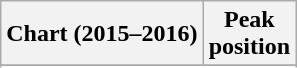<table class="wikitable sortable">
<tr>
<th align="left">Chart (2015–2016)</th>
<th align="center">Peak<br>position</th>
</tr>
<tr>
</tr>
<tr>
</tr>
<tr>
</tr>
</table>
